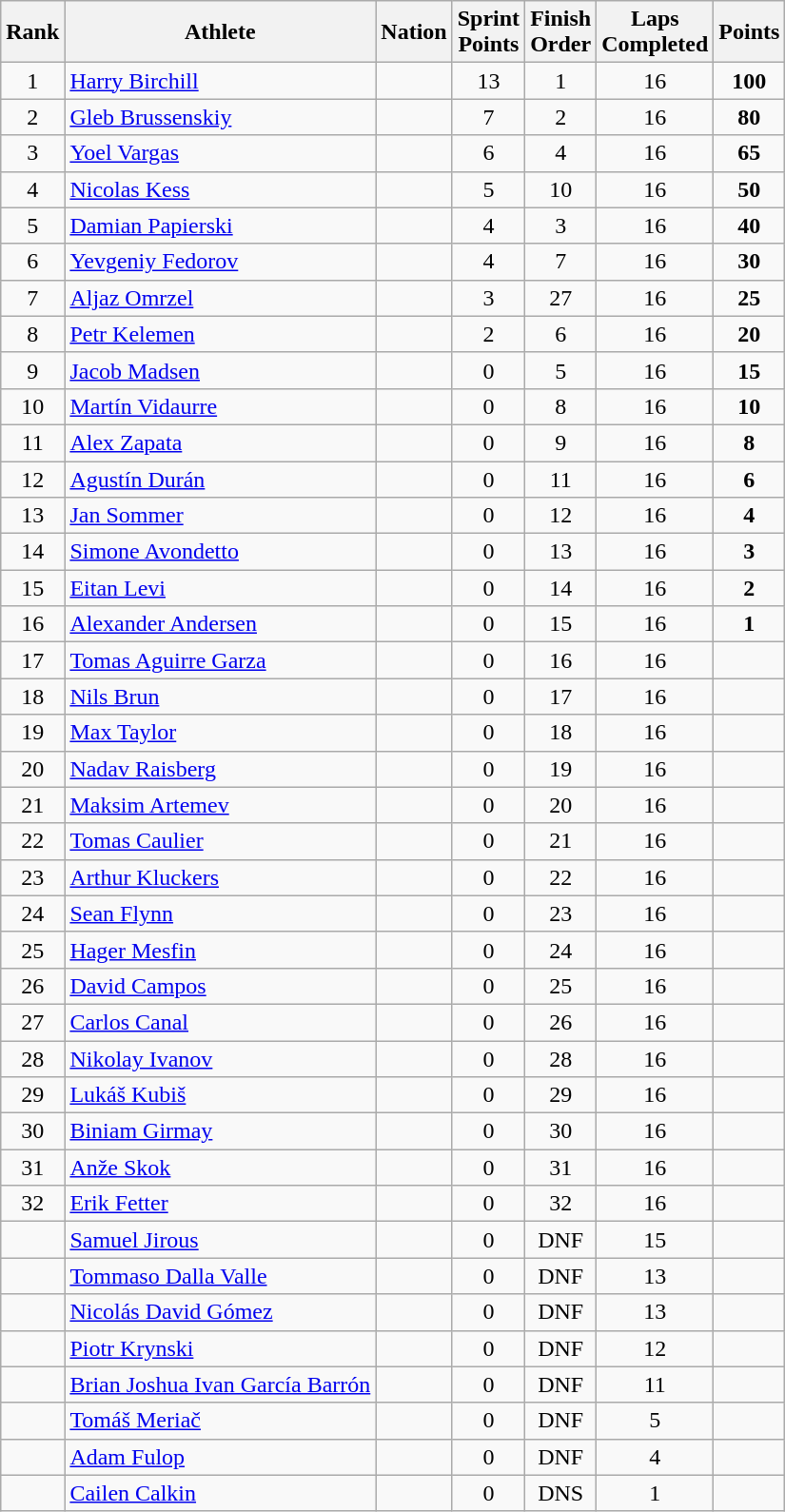<table class="wikitable sortable" style="text-align:center">
<tr>
<th>Rank</th>
<th>Athlete</th>
<th>Nation</th>
<th>Sprint<br>Points</th>
<th>Finish <br>Order</th>
<th>Laps <br>Completed</th>
<th>Points</th>
</tr>
<tr>
<td>1</td>
<td align=left><a href='#'>Harry Birchill</a></td>
<td align=left></td>
<td>13</td>
<td>1</td>
<td>16</td>
<td><strong>100</strong></td>
</tr>
<tr>
<td>2</td>
<td align=left><a href='#'>Gleb Brussenskiy</a></td>
<td align=left></td>
<td>7</td>
<td>2</td>
<td>16</td>
<td><strong>80</strong></td>
</tr>
<tr>
<td>3</td>
<td align=left><a href='#'>Yoel Vargas</a></td>
<td align=left></td>
<td>6</td>
<td>4</td>
<td>16</td>
<td><strong>65</strong></td>
</tr>
<tr>
<td>4</td>
<td align=left><a href='#'>Nicolas Kess</a></td>
<td align=left></td>
<td>5</td>
<td>10</td>
<td>16</td>
<td><strong>50</strong></td>
</tr>
<tr>
<td>5</td>
<td align=left><a href='#'>Damian Papierski</a></td>
<td align=left></td>
<td>4</td>
<td>3</td>
<td>16</td>
<td><strong>40</strong></td>
</tr>
<tr>
<td>6</td>
<td align=left><a href='#'>Yevgeniy Fedorov</a></td>
<td align=left></td>
<td>4</td>
<td>7</td>
<td>16</td>
<td><strong>30</strong></td>
</tr>
<tr>
<td>7</td>
<td align=left><a href='#'>Aljaz Omrzel</a></td>
<td align=left></td>
<td>3</td>
<td>27</td>
<td>16</td>
<td><strong>25</strong></td>
</tr>
<tr>
<td>8</td>
<td align=left><a href='#'>Petr Kelemen</a></td>
<td align=left></td>
<td>2</td>
<td>6</td>
<td>16</td>
<td><strong>20</strong></td>
</tr>
<tr>
<td>9</td>
<td align=left><a href='#'>Jacob Madsen</a></td>
<td align=left></td>
<td>0</td>
<td>5</td>
<td>16</td>
<td><strong>15</strong></td>
</tr>
<tr>
<td>10</td>
<td align=left><a href='#'>Martín Vidaurre</a></td>
<td align=left></td>
<td>0</td>
<td>8</td>
<td>16</td>
<td><strong>10</strong></td>
</tr>
<tr>
<td>11</td>
<td align=left><a href='#'>Alex Zapata</a></td>
<td align=left></td>
<td>0</td>
<td>9</td>
<td>16</td>
<td><strong>8</strong></td>
</tr>
<tr>
<td>12</td>
<td align=left><a href='#'>Agustín Durán</a></td>
<td align=left></td>
<td>0</td>
<td>11</td>
<td>16</td>
<td><strong>6</strong></td>
</tr>
<tr>
<td>13</td>
<td align=left><a href='#'>Jan Sommer</a></td>
<td align=left></td>
<td>0</td>
<td>12</td>
<td>16</td>
<td><strong>4</strong></td>
</tr>
<tr>
<td>14</td>
<td align=left><a href='#'>Simone Avondetto</a></td>
<td align=left></td>
<td>0</td>
<td>13</td>
<td>16</td>
<td><strong>3</strong></td>
</tr>
<tr>
<td>15</td>
<td align=left><a href='#'>Eitan Levi</a></td>
<td align=left></td>
<td>0</td>
<td>14</td>
<td>16</td>
<td><strong>2</strong></td>
</tr>
<tr>
<td>16</td>
<td align=left><a href='#'>Alexander Andersen</a></td>
<td align=left></td>
<td>0</td>
<td>15</td>
<td>16</td>
<td><strong>1</strong></td>
</tr>
<tr>
<td>17</td>
<td align=left><a href='#'>Tomas Aguirre Garza</a></td>
<td align=left></td>
<td>0</td>
<td>16</td>
<td>16</td>
<td></td>
</tr>
<tr>
<td>18</td>
<td align=left><a href='#'>Nils Brun</a></td>
<td align=left></td>
<td>0</td>
<td>17</td>
<td>16</td>
<td></td>
</tr>
<tr>
<td>19</td>
<td align=left><a href='#'>Max Taylor</a></td>
<td align=left></td>
<td>0</td>
<td>18</td>
<td>16</td>
<td></td>
</tr>
<tr>
<td>20</td>
<td align=left><a href='#'>Nadav Raisberg</a></td>
<td align=left></td>
<td>0</td>
<td>19</td>
<td>16</td>
<td></td>
</tr>
<tr>
<td>21</td>
<td align=left><a href='#'>Maksim Artemev</a></td>
<td align=left></td>
<td>0</td>
<td>20</td>
<td>16</td>
<td></td>
</tr>
<tr>
<td>22</td>
<td align=left><a href='#'>Tomas Caulier</a></td>
<td align=left></td>
<td>0</td>
<td>21</td>
<td>16</td>
<td></td>
</tr>
<tr>
<td>23</td>
<td align=left><a href='#'>Arthur Kluckers</a></td>
<td align=left></td>
<td>0</td>
<td>22</td>
<td>16</td>
<td></td>
</tr>
<tr>
<td>24</td>
<td align=left><a href='#'>Sean Flynn</a></td>
<td align=left></td>
<td>0</td>
<td>23</td>
<td>16</td>
<td></td>
</tr>
<tr>
<td>25</td>
<td align=left><a href='#'>Hager Mesfin</a></td>
<td align=left></td>
<td>0</td>
<td>24</td>
<td>16</td>
<td></td>
</tr>
<tr>
<td>26</td>
<td align=left><a href='#'>David Campos</a></td>
<td align=left></td>
<td>0</td>
<td>25</td>
<td>16</td>
<td></td>
</tr>
<tr>
<td>27</td>
<td align=left><a href='#'>Carlos Canal</a></td>
<td align=left></td>
<td>0</td>
<td>26</td>
<td>16</td>
<td></td>
</tr>
<tr>
<td>28</td>
<td align=left><a href='#'>Nikolay Ivanov</a></td>
<td align=left></td>
<td>0</td>
<td>28</td>
<td>16</td>
<td></td>
</tr>
<tr>
<td>29</td>
<td align=left><a href='#'>Lukáš Kubiš</a></td>
<td align=left></td>
<td>0</td>
<td>29</td>
<td>16</td>
<td></td>
</tr>
<tr>
<td>30</td>
<td align=left><a href='#'>Biniam Girmay</a></td>
<td align=left></td>
<td>0</td>
<td>30</td>
<td>16</td>
<td></td>
</tr>
<tr>
<td>31</td>
<td align=left><a href='#'>Anže Skok</a></td>
<td align=left></td>
<td>0</td>
<td>31</td>
<td>16</td>
<td></td>
</tr>
<tr>
<td>32</td>
<td align=left><a href='#'>Erik Fetter</a></td>
<td align=left></td>
<td>0</td>
<td>32</td>
<td>16</td>
<td></td>
</tr>
<tr>
<td></td>
<td align=left><a href='#'>Samuel Jirous</a></td>
<td align=left></td>
<td>0</td>
<td>DNF</td>
<td>15</td>
<td></td>
</tr>
<tr>
<td></td>
<td align=left><a href='#'>Tommaso Dalla Valle</a></td>
<td align=left></td>
<td>0</td>
<td>DNF</td>
<td>13</td>
<td></td>
</tr>
<tr>
<td></td>
<td align=left><a href='#'>Nicolás David Gómez</a></td>
<td align=left></td>
<td>0</td>
<td>DNF</td>
<td>13</td>
<td></td>
</tr>
<tr>
<td></td>
<td align=left><a href='#'>Piotr Krynski</a></td>
<td align=left></td>
<td>0</td>
<td>DNF</td>
<td>12</td>
<td></td>
</tr>
<tr>
<td></td>
<td align=left><a href='#'>Brian Joshua Ivan García Barrón</a></td>
<td align=left></td>
<td>0</td>
<td>DNF</td>
<td>11</td>
<td></td>
</tr>
<tr>
<td></td>
<td align=left><a href='#'>Tomáš Meriač</a></td>
<td align=left></td>
<td>0</td>
<td>DNF</td>
<td>5</td>
<td></td>
</tr>
<tr>
<td></td>
<td align=left><a href='#'>Adam Fulop</a></td>
<td align=left></td>
<td>0</td>
<td>DNF</td>
<td>4</td>
<td></td>
</tr>
<tr>
<td></td>
<td align=left><a href='#'>Cailen Calkin</a></td>
<td align=left></td>
<td>0</td>
<td>DNS</td>
<td>1</td>
<td></td>
</tr>
</table>
